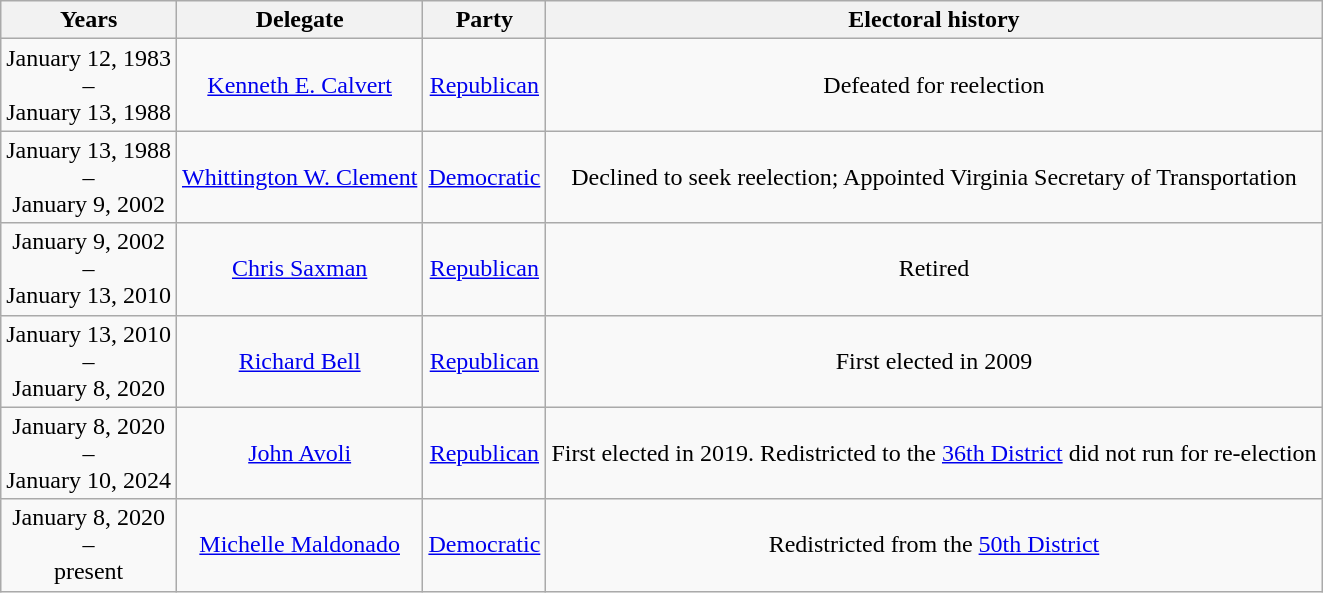<table class=wikitable style="text-align:center">
<tr valign=bottom>
<th>Years</th>
<th>Delegate</th>
<th>Party</th>
<th>Electoral history</th>
</tr>
<tr>
<td nowrap><span>January 12, 1983</span><br>–<br><span>January 13, 1988</span></td>
<td><a href='#'>Kenneth E. Calvert</a></td>
<td><a href='#'>Republican</a></td>
<td>Defeated for reelection</td>
</tr>
<tr>
<td nowrap><span>January 13, 1988</span><br>–<br><span>January 9, 2002</span></td>
<td><a href='#'>Whittington W. Clement</a></td>
<td><a href='#'>Democratic</a></td>
<td>Declined to seek reelection; Appointed Virginia Secretary of Transportation</td>
</tr>
<tr>
<td nowrap><span>January 9, 2002</span><br>–<br><span>January 13, 2010</span></td>
<td><a href='#'>Chris Saxman</a></td>
<td><a href='#'>Republican</a></td>
<td>Retired</td>
</tr>
<tr>
<td nowrap><span>January 13, 2010</span><br>–<br><span>January 8, 2020</span></td>
<td><a href='#'>Richard Bell</a></td>
<td><a href='#'>Republican</a></td>
<td>First elected in 2009</td>
</tr>
<tr>
<td nowrap><span>January 8, 2020</span><br>–<br><span>January 10, 2024</span></td>
<td><a href='#'>John Avoli</a></td>
<td><a href='#'>Republican</a></td>
<td>First elected in 2019. Redistricted to the <a href='#'>36th District</a> did not run for re-election</td>
</tr>
<tr>
<td nowrap><span>January 8, 2020</span><br>–<br><span>present</span></td>
<td><a href='#'>Michelle Maldonado</a></td>
<td><a href='#'>Democratic</a></td>
<td>Redistricted from the <a href='#'>50th District</a></td>
</tr>
</table>
